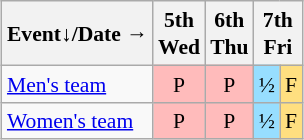<table class="wikitable" style="margin:0.5em auto; font-size:90%; line-height:1.25em; text-align:center;">
<tr>
<th>Event↓/Date →</th>
<th>5th<br>Wed</th>
<th>6th<br>Thu</th>
<th colspan=2>7th<br>Fri</th>
</tr>
<tr>
<td align="left"><a href='#'>Men's team</a></td>
<td bgcolor="#FFBBBB">P</td>
<td bgcolor="#FFBBBB">P</td>
<td bgcolor="#97DEFF">½</td>
<td bgcolor="#FFDF80">F</td>
</tr>
<tr>
<td align="left"><a href='#'>Women's team</a></td>
<td bgcolor="#FFBBBB">P</td>
<td bgcolor="#FFBBBB">P</td>
<td bgcolor="#97DEFF">½</td>
<td bgcolor="#FFDF80">F</td>
</tr>
</table>
